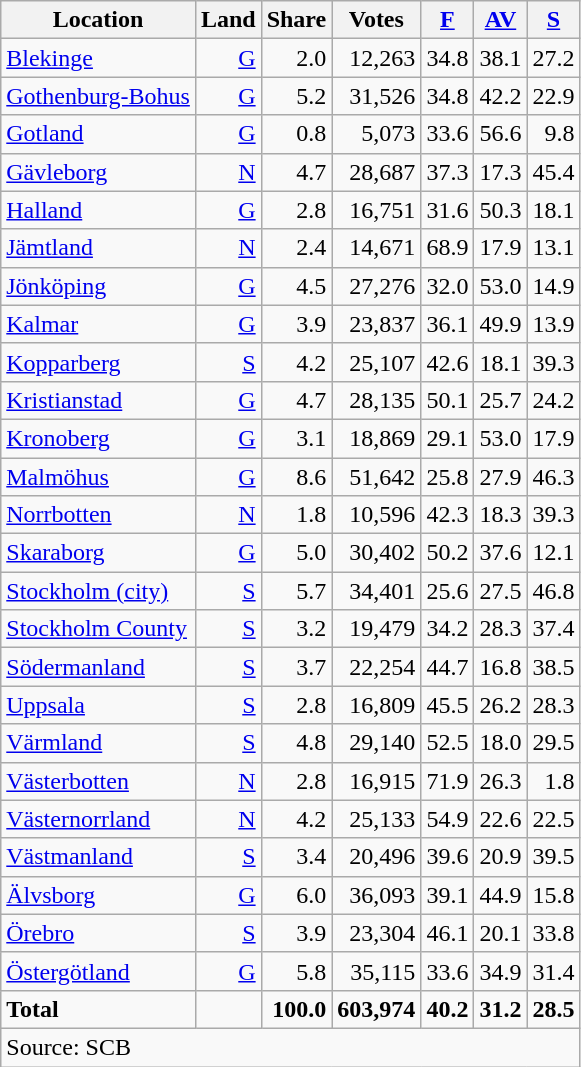<table class="wikitable sortable" style=text-align:right>
<tr>
<th>Location</th>
<th>Land</th>
<th>Share</th>
<th>Votes</th>
<th><a href='#'>F</a></th>
<th><a href='#'>AV</a></th>
<th><a href='#'>S</a></th>
</tr>
<tr>
<td align=left><a href='#'>Blekinge</a></td>
<td><a href='#'>G</a></td>
<td>2.0</td>
<td>12,263</td>
<td>34.8</td>
<td>38.1</td>
<td>27.2</td>
</tr>
<tr>
<td align=left><a href='#'>Gothenburg-Bohus</a></td>
<td><a href='#'>G</a></td>
<td>5.2</td>
<td>31,526</td>
<td>34.8</td>
<td>42.2</td>
<td>22.9</td>
</tr>
<tr>
<td align=left><a href='#'>Gotland</a></td>
<td><a href='#'>G</a></td>
<td>0.8</td>
<td>5,073</td>
<td>33.6</td>
<td>56.6</td>
<td>9.8</td>
</tr>
<tr>
<td align=left><a href='#'>Gävleborg</a></td>
<td><a href='#'>N</a></td>
<td>4.7</td>
<td>28,687</td>
<td>37.3</td>
<td>17.3</td>
<td>45.4</td>
</tr>
<tr>
<td align=left><a href='#'>Halland</a></td>
<td><a href='#'>G</a></td>
<td>2.8</td>
<td>16,751</td>
<td>31.6</td>
<td>50.3</td>
<td>18.1</td>
</tr>
<tr>
<td align=left><a href='#'>Jämtland</a></td>
<td><a href='#'>N</a></td>
<td>2.4</td>
<td>14,671</td>
<td>68.9</td>
<td>17.9</td>
<td>13.1</td>
</tr>
<tr>
<td align=left><a href='#'>Jönköping</a></td>
<td><a href='#'>G</a></td>
<td>4.5</td>
<td>27,276</td>
<td>32.0</td>
<td>53.0</td>
<td>14.9</td>
</tr>
<tr>
<td align=left><a href='#'>Kalmar</a></td>
<td><a href='#'>G</a></td>
<td>3.9</td>
<td>23,837</td>
<td>36.1</td>
<td>49.9</td>
<td>13.9</td>
</tr>
<tr>
<td align=left><a href='#'>Kopparberg</a></td>
<td><a href='#'>S</a></td>
<td>4.2</td>
<td>25,107</td>
<td>42.6</td>
<td>18.1</td>
<td>39.3</td>
</tr>
<tr>
<td align=left><a href='#'>Kristianstad</a></td>
<td><a href='#'>G</a></td>
<td>4.7</td>
<td>28,135</td>
<td>50.1</td>
<td>25.7</td>
<td>24.2</td>
</tr>
<tr>
<td align=left><a href='#'>Kronoberg</a></td>
<td><a href='#'>G</a></td>
<td>3.1</td>
<td>18,869</td>
<td>29.1</td>
<td>53.0</td>
<td>17.9</td>
</tr>
<tr>
<td align=left><a href='#'>Malmöhus</a></td>
<td><a href='#'>G</a></td>
<td>8.6</td>
<td>51,642</td>
<td>25.8</td>
<td>27.9</td>
<td>46.3</td>
</tr>
<tr>
<td align=left><a href='#'>Norrbotten</a></td>
<td><a href='#'>N</a></td>
<td>1.8</td>
<td>10,596</td>
<td>42.3</td>
<td>18.3</td>
<td>39.3</td>
</tr>
<tr>
<td align=left><a href='#'>Skaraborg</a></td>
<td><a href='#'>G</a></td>
<td>5.0</td>
<td>30,402</td>
<td>50.2</td>
<td>37.6</td>
<td>12.1</td>
</tr>
<tr>
<td align=left><a href='#'>Stockholm (city)</a></td>
<td><a href='#'>S</a></td>
<td>5.7</td>
<td>34,401</td>
<td>25.6</td>
<td>27.5</td>
<td>46.8</td>
</tr>
<tr>
<td align=left><a href='#'>Stockholm County</a></td>
<td><a href='#'>S</a></td>
<td>3.2</td>
<td>19,479</td>
<td>34.2</td>
<td>28.3</td>
<td>37.4</td>
</tr>
<tr>
<td align=left><a href='#'>Södermanland</a></td>
<td><a href='#'>S</a></td>
<td>3.7</td>
<td>22,254</td>
<td>44.7</td>
<td>16.8</td>
<td>38.5</td>
</tr>
<tr>
<td align=left><a href='#'>Uppsala</a></td>
<td><a href='#'>S</a></td>
<td>2.8</td>
<td>16,809</td>
<td>45.5</td>
<td>26.2</td>
<td>28.3</td>
</tr>
<tr>
<td align=left><a href='#'>Värmland</a></td>
<td><a href='#'>S</a></td>
<td>4.8</td>
<td>29,140</td>
<td>52.5</td>
<td>18.0</td>
<td>29.5</td>
</tr>
<tr>
<td align=left><a href='#'>Västerbotten</a></td>
<td><a href='#'>N</a></td>
<td>2.8</td>
<td>16,915</td>
<td>71.9</td>
<td>26.3</td>
<td>1.8</td>
</tr>
<tr>
<td align=left><a href='#'>Västernorrland</a></td>
<td><a href='#'>N</a></td>
<td>4.2</td>
<td>25,133</td>
<td>54.9</td>
<td>22.6</td>
<td>22.5</td>
</tr>
<tr>
<td align=left><a href='#'>Västmanland</a></td>
<td><a href='#'>S</a></td>
<td>3.4</td>
<td>20,496</td>
<td>39.6</td>
<td>20.9</td>
<td>39.5</td>
</tr>
<tr>
<td align=left><a href='#'>Älvsborg</a></td>
<td><a href='#'>G</a></td>
<td>6.0</td>
<td>36,093</td>
<td>39.1</td>
<td>44.9</td>
<td>15.8</td>
</tr>
<tr>
<td align=left><a href='#'>Örebro</a></td>
<td><a href='#'>S</a></td>
<td>3.9</td>
<td>23,304</td>
<td>46.1</td>
<td>20.1</td>
<td>33.8</td>
</tr>
<tr>
<td align=left><a href='#'>Östergötland</a></td>
<td><a href='#'>G</a></td>
<td>5.8</td>
<td>35,115</td>
<td>33.6</td>
<td>34.9</td>
<td>31.4</td>
</tr>
<tr>
<td align=left><strong>Total</strong></td>
<td></td>
<td><strong>100.0</strong></td>
<td><strong>603,974</strong></td>
<td><strong>40.2</strong></td>
<td><strong>31.2</strong></td>
<td><strong>28.5</strong></td>
</tr>
<tr>
<td align=left colspan=7>Source: SCB </td>
</tr>
</table>
